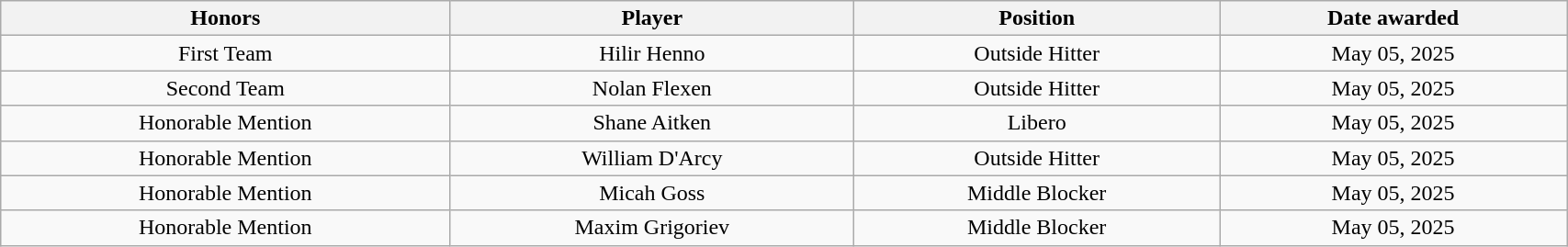<table class="wikitable" style="width: 90%;text-align: center;">
<tr>
<th style=>Honors</th>
<th style=>Player</th>
<th style=>Position</th>
<th style=>Date awarded</th>
</tr>
<tr align="center">
<td rowspan="1">First Team</td>
<td>Hilir Henno</td>
<td>Outside Hitter</td>
<td>May 05, 2025</td>
</tr>
<tr align="center">
<td rowspan="1">Second Team</td>
<td>Nolan Flexen</td>
<td>Outside Hitter</td>
<td>May 05, 2025</td>
</tr>
<tr align="center">
<td rowspan="1">Honorable Mention</td>
<td>Shane Aitken</td>
<td>Libero</td>
<td>May 05, 2025</td>
</tr>
<tr align="center">
<td rowspan="1">Honorable Mention</td>
<td>William D'Arcy</td>
<td>Outside Hitter</td>
<td>May 05, 2025</td>
</tr>
<tr align="center">
<td rowspan="1">Honorable Mention</td>
<td>Micah Goss</td>
<td>Middle Blocker</td>
<td>May 05, 2025</td>
</tr>
<tr align="center">
<td rowspan="1">Honorable Mention</td>
<td>Maxim Grigoriev</td>
<td>Middle Blocker</td>
<td>May 05, 2025</td>
</tr>
</table>
